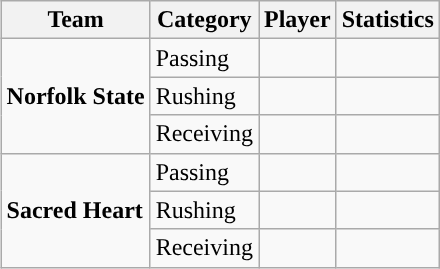<table class="wikitable" style="float: right;">
<tr>
<th>Team</th>
<th>Category</th>
<th>Player</th>
<th>Statistics</th>
</tr>
<tr>
<td rowspan=3><strong>Norfolk State</strong></td>
<td>Passing</td>
<td></td>
<td></td>
</tr>
<tr>
<td>Rushing</td>
<td></td>
<td></td>
</tr>
<tr>
<td>Receiving</td>
<td></td>
<td></td>
</tr>
<tr>
<td rowspan=3><strong>Sacred Heart</strong></td>
<td>Passing</td>
<td></td>
<td></td>
</tr>
<tr>
<td>Rushing</td>
<td></td>
<td></td>
</tr>
<tr>
<td>Receiving</td>
<td></td>
<td></td>
</tr>
</table>
